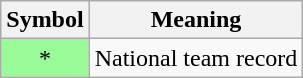<table Class="wikitable">
<tr>
<th scope=col>Symbol</th>
<th scope=col>Meaning</th>
</tr>
<tr>
<td style="background:#98FB98; text-align: center;">*</td>
<td>National team record</td>
</tr>
</table>
